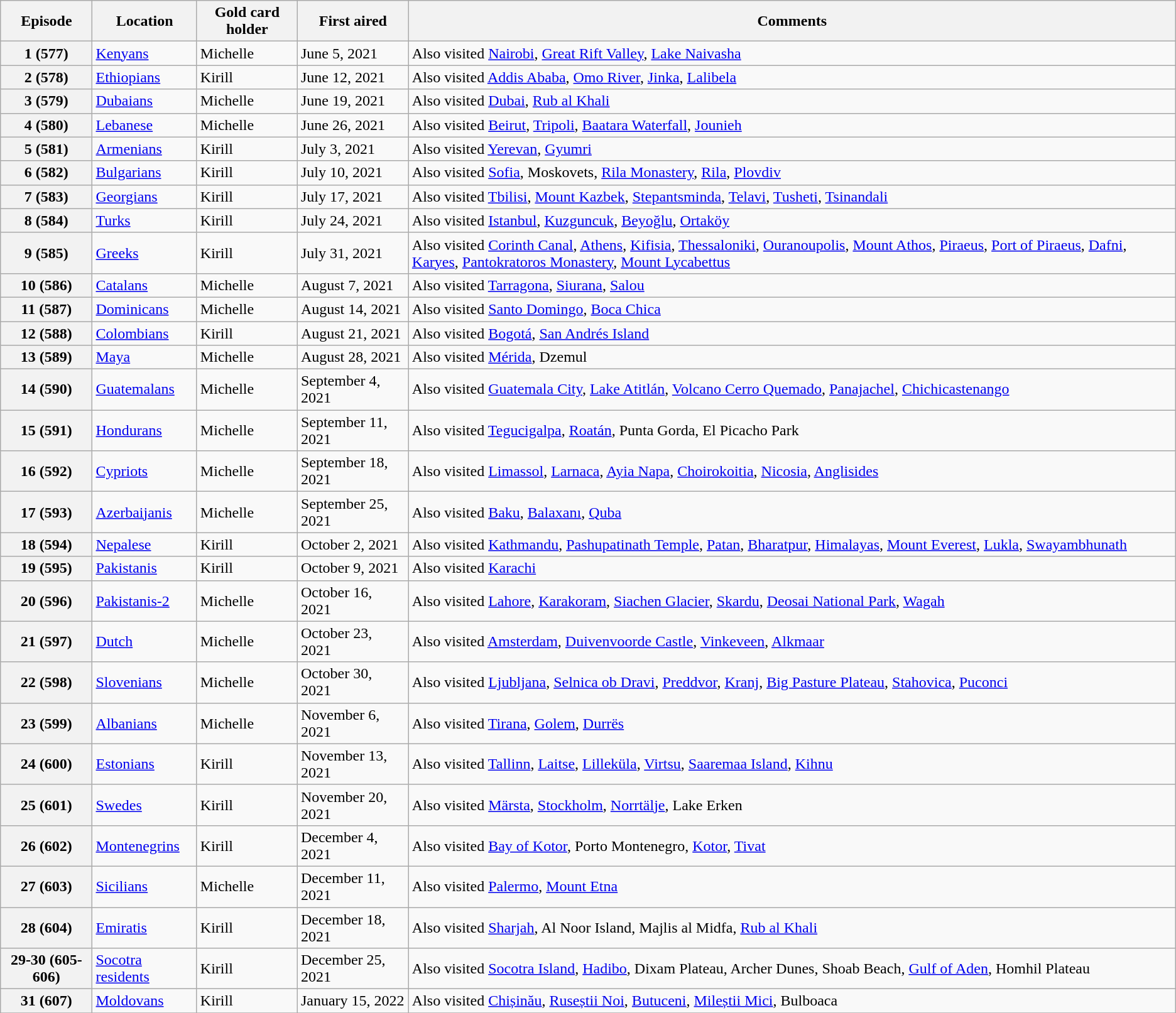<table class="wikitable">
<tr>
<th>Episode</th>
<th>Location</th>
<th>Gold card holder</th>
<th>First aired</th>
<th>Comments</th>
</tr>
<tr>
<th>1 (577)</th>
<td> <a href='#'>Kenyans</a></td>
<td>Michelle</td>
<td>June 5, 2021</td>
<td>Also visited <a href='#'>Nairobi</a>, <a href='#'>Great Rift Valley</a>, <a href='#'>Lake Naivasha</a></td>
</tr>
<tr>
<th>2 (578)</th>
<td> <a href='#'>Ethiopians</a></td>
<td>Kirill</td>
<td>June 12, 2021</td>
<td>Also visited <a href='#'>Addis Ababa</a>, <a href='#'>Omo River</a>, <a href='#'>Jinka</a>, <a href='#'>Lalibela</a></td>
</tr>
<tr>
<th>3 (579)</th>
<td> <a href='#'>Dubaians</a></td>
<td>Michelle</td>
<td>June 19, 2021</td>
<td>Also visited <a href='#'>Dubai</a>, <a href='#'>Rub al Khali</a></td>
</tr>
<tr>
<th>4 (580)</th>
<td> <a href='#'>Lebanese</a></td>
<td>Michelle</td>
<td>June 26, 2021</td>
<td>Also visited <a href='#'>Beirut</a>, <a href='#'>Tripoli</a>, <a href='#'>Baatara Waterfall</a>, <a href='#'>Jounieh</a></td>
</tr>
<tr>
<th>5 (581)</th>
<td> <a href='#'>Armenians</a></td>
<td>Kirill</td>
<td>July 3, 2021</td>
<td>Also visited <a href='#'>Yerevan</a>, <a href='#'>Gyumri</a></td>
</tr>
<tr>
<th>6 (582)</th>
<td> <a href='#'>Bulgarians</a></td>
<td>Kirill</td>
<td>July 10, 2021</td>
<td>Also visited <a href='#'>Sofia</a>, Moskovets, <a href='#'>Rila Monastery</a>, <a href='#'>Rila</a>, <a href='#'>Plovdiv</a></td>
</tr>
<tr>
<th>7 (583)</th>
<td> <a href='#'>Georgians</a></td>
<td>Kirill</td>
<td>July 17, 2021</td>
<td>Also visited <a href='#'>Tbilisi</a>, <a href='#'>Mount Kazbek</a>, <a href='#'>Stepantsminda</a>, <a href='#'>Telavi</a>, <a href='#'>Tusheti</a>, <a href='#'>Tsinandali</a></td>
</tr>
<tr>
<th>8 (584)</th>
<td> <a href='#'>Turks</a></td>
<td>Kirill</td>
<td>July 24, 2021</td>
<td>Also visited <a href='#'>Istanbul</a>, <a href='#'>Kuzguncuk</a>, <a href='#'>Beyoğlu</a>, <a href='#'>Ortaköy</a></td>
</tr>
<tr>
<th>9 (585)</th>
<td> <a href='#'>Greeks</a></td>
<td>Kirill</td>
<td>July 31, 2021</td>
<td>Also visited <a href='#'>Corinth Canal</a>, <a href='#'>Athens</a>, <a href='#'>Kifisia</a>, <a href='#'>Thessaloniki</a>, <a href='#'>Ouranoupolis</a>, <a href='#'>Mount Athos</a>, <a href='#'>Piraeus</a>, <a href='#'>Port of Piraeus</a>, <a href='#'>Dafni</a>, <a href='#'>Karyes</a>, <a href='#'>Pantokratoros Monastery</a>, <a href='#'>Mount Lycabettus</a></td>
</tr>
<tr>
<th>10 (586)</th>
<td> <a href='#'>Catalans</a></td>
<td>Michelle</td>
<td>August 7, 2021</td>
<td>Also visited <a href='#'>Tarragona</a>, <a href='#'>Siurana</a>, <a href='#'>Salou</a></td>
</tr>
<tr>
<th>11 (587)</th>
<td> <a href='#'>Dominicans</a></td>
<td>Michelle</td>
<td>August 14, 2021</td>
<td>Also visited <a href='#'>Santo Domingo</a>, <a href='#'>Boca Chica</a></td>
</tr>
<tr>
<th>12 (588)</th>
<td> <a href='#'>Colombians</a></td>
<td>Kirill</td>
<td>August 21, 2021</td>
<td>Also visited <a href='#'>Bogotá</a>, <a href='#'>San Andrés Island</a></td>
</tr>
<tr>
<th>13 (589)</th>
<td> <a href='#'>Maya</a></td>
<td>Michelle</td>
<td>August 28, 2021</td>
<td>Also visited <a href='#'>Mérida</a>, Dzemul</td>
</tr>
<tr>
<th>14 (590)</th>
<td> <a href='#'>Guatemalans</a></td>
<td>Michelle</td>
<td>September 4, 2021</td>
<td>Also visited <a href='#'>Guatemala City</a>, <a href='#'>Lake Atitlán</a>, <a href='#'>Volcano Cerro Quemado</a>, <a href='#'>Panajachel</a>, <a href='#'>Chichicastenango</a></td>
</tr>
<tr>
<th>15 (591)</th>
<td> <a href='#'>Hondurans</a></td>
<td>Michelle</td>
<td>September 11, 2021</td>
<td>Also visited <a href='#'>Tegucigalpa</a>, <a href='#'>Roatán</a>, Punta Gorda, El Picacho Park</td>
</tr>
<tr>
<th>16 (592)</th>
<td> <a href='#'>Cypriots</a></td>
<td>Michelle</td>
<td>September 18, 2021</td>
<td>Also visited <a href='#'>Limassol</a>, <a href='#'>Larnaca</a>, <a href='#'>Ayia Napa</a>, <a href='#'>Choirokoitia</a>, <a href='#'>Nicosia</a>, <a href='#'>Anglisides</a></td>
</tr>
<tr>
<th>17 (593)</th>
<td> <a href='#'>Azerbaijanis</a></td>
<td>Michelle</td>
<td>September 25, 2021</td>
<td>Also visited <a href='#'>Baku</a>, <a href='#'>Balaxanı</a>, <a href='#'>Quba</a></td>
</tr>
<tr>
<th>18 (594)</th>
<td> <a href='#'>Nepalese</a></td>
<td>Kirill</td>
<td>October 2, 2021</td>
<td>Also visited <a href='#'>Kathmandu</a>, <a href='#'>Pashupatinath Temple</a>, <a href='#'>Patan</a>, <a href='#'>Bharatpur</a>, <a href='#'>Himalayas</a>, <a href='#'>Mount Everest</a>, <a href='#'>Lukla</a>, <a href='#'>Swayambhunath</a></td>
</tr>
<tr>
<th>19 (595)</th>
<td> <a href='#'>Pakistanis</a></td>
<td>Kirill</td>
<td>October 9, 2021</td>
<td>Also visited <a href='#'>Karachi</a></td>
</tr>
<tr>
<th>20 (596)</th>
<td> <a href='#'>Pakistanis-2</a></td>
<td>Michelle</td>
<td>October 16, 2021</td>
<td>Also visited <a href='#'>Lahore</a>, <a href='#'>Karakoram</a>, <a href='#'>Siachen Glacier</a>, <a href='#'>Skardu</a>, <a href='#'>Deosai National Park</a>, <a href='#'>Wagah</a></td>
</tr>
<tr>
<th>21 (597)</th>
<td> <a href='#'>Dutch</a></td>
<td>Michelle</td>
<td>October 23, 2021</td>
<td>Also visited <a href='#'>Amsterdam</a>, <a href='#'>Duivenvoorde Castle</a>, <a href='#'>Vinkeveen</a>, <a href='#'>Alkmaar</a></td>
</tr>
<tr>
<th>22 (598)</th>
<td> <a href='#'>Slovenians</a></td>
<td>Michelle</td>
<td>October 30, 2021</td>
<td>Also visited <a href='#'>Ljubljana</a>, <a href='#'>Selnica ob Dravi</a>, <a href='#'>Preddvor</a>, <a href='#'>Kranj</a>, <a href='#'>Big Pasture Plateau</a>, <a href='#'>Stahovica</a>, <a href='#'>Puconci</a></td>
</tr>
<tr>
<th>23 (599)</th>
<td> <a href='#'>Albanians</a></td>
<td>Michelle</td>
<td>November 6, 2021</td>
<td>Also visited <a href='#'>Tirana</a>, <a href='#'>Golem</a>, <a href='#'>Durrës</a></td>
</tr>
<tr>
<th>24 (600)</th>
<td> <a href='#'>Estonians</a></td>
<td>Kirill</td>
<td>November 13, 2021</td>
<td>Also visited <a href='#'>Tallinn</a>, <a href='#'>Laitse</a>, <a href='#'>Lilleküla</a>, <a href='#'>Virtsu</a>, <a href='#'>Saaremaa Island</a>, <a href='#'>Kihnu</a></td>
</tr>
<tr>
<th>25 (601)</th>
<td> <a href='#'>Swedes</a></td>
<td>Kirill</td>
<td>November 20, 2021</td>
<td>Also visited <a href='#'>Märsta</a>, <a href='#'>Stockholm</a>, <a href='#'>Norrtälje</a>, Lake Erken</td>
</tr>
<tr>
<th>26 (602)</th>
<td> <a href='#'>Montenegrins</a></td>
<td>Kirill</td>
<td>December 4, 2021</td>
<td>Also visited <a href='#'>Bay of Kotor</a>, Porto Montenegro, <a href='#'>Kotor</a>, <a href='#'>Tivat</a></td>
</tr>
<tr>
<th>27 (603)</th>
<td> <a href='#'>Sicilians</a></td>
<td>Michelle</td>
<td>December 11, 2021</td>
<td>Also visited <a href='#'>Palermo</a>, <a href='#'>Mount Etna</a></td>
</tr>
<tr>
<th>28 (604)</th>
<td> <a href='#'>Emiratis</a></td>
<td>Kirill</td>
<td>December 18, 2021</td>
<td>Also visited <a href='#'>Sharjah</a>, Al Noor Island, Majlis al Midfa, <a href='#'>Rub al Khali</a></td>
</tr>
<tr>
<th>29-30 (605-606)</th>
<td> <a href='#'>Socotra residents</a></td>
<td>Kirill</td>
<td>December 25, 2021</td>
<td>Also visited <a href='#'>Socotra Island</a>, <a href='#'>Hadibo</a>, Dixam Plateau, Archer Dunes, Shoab Beach, <a href='#'>Gulf of Aden</a>, Homhil Plateau</td>
</tr>
<tr>
<th>31 (607)</th>
<td> <a href='#'>Moldovans</a></td>
<td>Kirill</td>
<td>January 15, 2022</td>
<td>Also visited <a href='#'>Chișinău</a>, <a href='#'>Ruseștii Noi</a>, <a href='#'>Butuceni</a>, <a href='#'>Mileștii Mici</a>, Bulboaca</td>
</tr>
<tr>
</tr>
</table>
